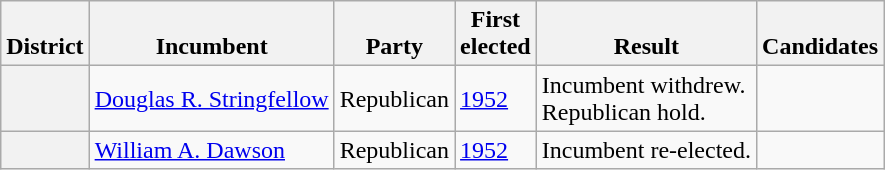<table class=wikitable>
<tr valign=bottom>
<th>District</th>
<th>Incumbent</th>
<th>Party</th>
<th>First<br>elected</th>
<th>Result</th>
<th>Candidates</th>
</tr>
<tr>
<th></th>
<td><a href='#'>Douglas R. Stringfellow</a></td>
<td>Republican</td>
<td><a href='#'>1952</a></td>
<td>Incumbent withdrew.<br>Republican hold.</td>
<td nowrap></td>
</tr>
<tr>
<th></th>
<td><a href='#'>William A. Dawson</a></td>
<td>Republican</td>
<td><a href='#'>1952</a></td>
<td>Incumbent re-elected.</td>
<td nowrap></td>
</tr>
</table>
